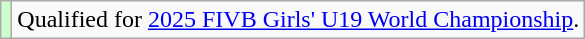<table class="wikitable">
<tr>
<td style="background: #cfc;"></td>
<td>Qualified for <a href='#'>2025 FIVB Girls' U19 World Championship</a>.</td>
</tr>
</table>
